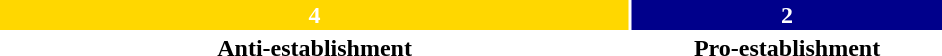<table style="width:50%; text-align:center;">
<tr style="color:white;">
<td style="background:gold; width:67%;"><strong>4</strong></td>
<td style="background:darkblue; width:33%;"><strong>2</strong></td>
</tr>
<tr>
<td><span><strong>Anti-establishment</strong></span></td>
<td><span><strong>Pro-establishment</strong></span></td>
</tr>
</table>
